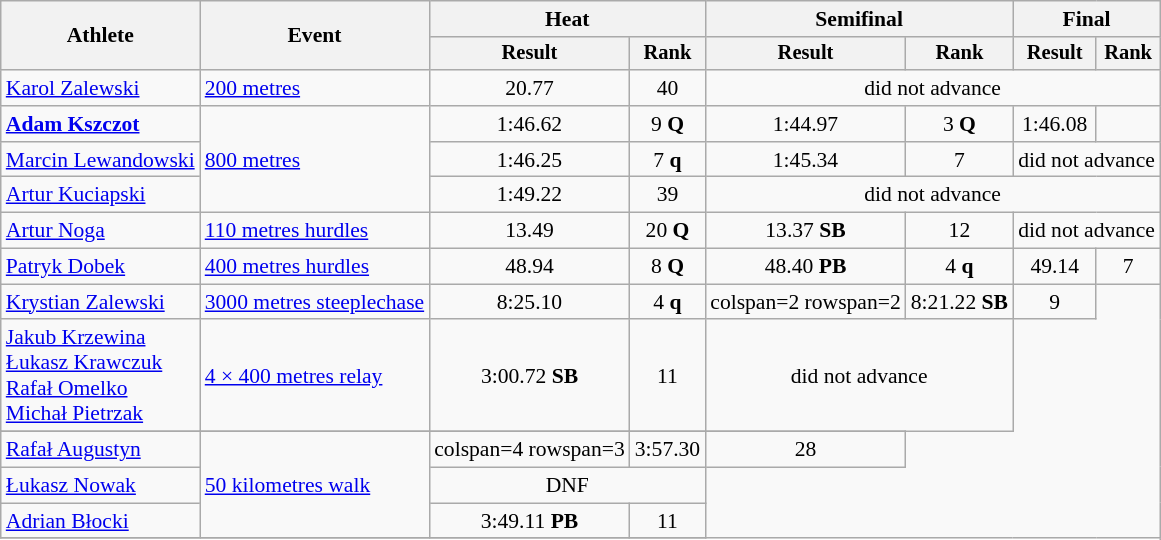<table class="wikitable" style="font-size:90%">
<tr>
<th rowspan="2">Athlete</th>
<th rowspan="2">Event</th>
<th colspan="2">Heat</th>
<th colspan="2">Semifinal</th>
<th colspan="2">Final</th>
</tr>
<tr style="font-size:95%">
<th>Result</th>
<th>Rank</th>
<th>Result</th>
<th>Rank</th>
<th>Result</th>
<th>Rank</th>
</tr>
<tr style=text-align:center>
<td style=text-align:left><a href='#'>Karol Zalewski</a></td>
<td style=text-align:left><a href='#'>200 metres</a></td>
<td>20.77</td>
<td>40</td>
<td colspan=4>did not advance</td>
</tr>
<tr style=text-align:center>
<td style=text-align:left><strong><a href='#'>Adam Kszczot</a></strong></td>
<td style=text-align:left rowspan=3><a href='#'>800 metres</a></td>
<td>1:46.62</td>
<td>9 <strong>Q</strong></td>
<td>1:44.97</td>
<td>3 <strong>Q</strong></td>
<td>1:46.08</td>
<td></td>
</tr>
<tr style=text-align:center>
<td style=text-align:left><a href='#'>Marcin Lewandowski</a></td>
<td>1:46.25</td>
<td>7 <strong>q</strong></td>
<td>1:45.34</td>
<td>7</td>
<td colspan=2>did not advance</td>
</tr>
<tr style=text-align:center>
<td style=text-align:left><a href='#'>Artur Kuciapski</a></td>
<td>1:49.22</td>
<td>39</td>
<td colspan=4>did not advance</td>
</tr>
<tr style=text-align:center>
<td style=text-align:left><a href='#'>Artur Noga</a></td>
<td style=text-align:left><a href='#'>110 metres hurdles</a></td>
<td>13.49</td>
<td>20 <strong>Q</strong></td>
<td>13.37 <strong>SB</strong></td>
<td>12</td>
<td colspan=2>did not advance</td>
</tr>
<tr style=text-align:center>
<td style=text-align:left><a href='#'>Patryk Dobek</a></td>
<td style=text-align:left><a href='#'>400 metres hurdles</a></td>
<td>48.94</td>
<td>8 <strong>Q</strong></td>
<td>48.40 <strong>PB</strong></td>
<td>4 <strong>q</strong></td>
<td>49.14</td>
<td>7</td>
</tr>
<tr style=text-align:center>
<td style=text-align:left><a href='#'>Krystian Zalewski</a></td>
<td style=text-align:left><a href='#'>3000 metres steeplechase</a></td>
<td>8:25.10</td>
<td>4 <strong>q</strong></td>
<td>colspan=2 rowspan=2 </td>
<td>8:21.22 <strong>SB</strong></td>
<td>9</td>
</tr>
<tr style=text-align:center>
<td style=text-align:left><a href='#'>Jakub Krzewina</a><br><a href='#'>Łukasz Krawczuk</a><br><a href='#'>Rafał Omelko</a><br><a href='#'>Michał Pietrzak</a></td>
<td style=text-align:left><a href='#'>4 × 400 metres relay</a></td>
<td>3:00.72 <strong>SB</strong></td>
<td>11</td>
<td colspan=2>did not advance</td>
</tr>
<tr>
</tr>
<tr style=text-align:center>
<td style=text-align:left><a href='#'>Rafał Augustyn</a></td>
<td style=text-align:left rowspan=3><a href='#'>50 kilometres walk</a></td>
<td>colspan=4 rowspan=3 </td>
<td>3:57.30</td>
<td>28</td>
</tr>
<tr style=text-align:center>
<td style=text-align:left><a href='#'>Łukasz Nowak</a></td>
<td colspan=2 align=center>DNF</td>
</tr>
<tr style=text-align:center>
<td style=text-align:left><a href='#'>Adrian Błocki</a></td>
<td>3:49.11 <strong>PB</strong></td>
<td>11</td>
</tr>
<tr>
</tr>
</table>
